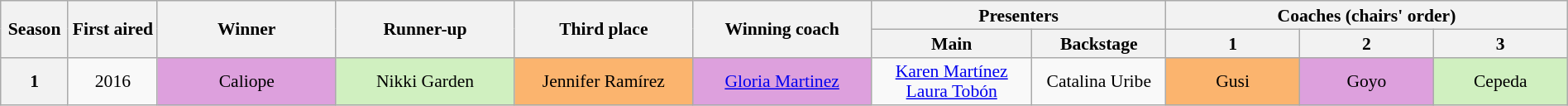<table class="wikitable" style="text-align:center; font-size:90%; line-height:16px; width:100%">
<tr>
<th rowspan="2" scope="col" width="1%">Season</th>
<th rowspan="2" scope="col" width="4%">First aired</th>
<th rowspan="2" scope="col" width="8%">Winner</th>
<th rowspan="2" scope="col" width="8%">Runner-up</th>
<th rowspan="2" scope="col" width="8%">Third place</th>
<th rowspan="2" scope="col" width="8%">Winning coach</th>
<th colspan="2" width="0%">Presenters</th>
<th colspan="3" scope="col" width="18%">Coaches (chairs' order)</th>
</tr>
<tr>
<th width="06%">Main</th>
<th width="06%">Backstage</th>
<th width="06%">1</th>
<th width="06%">2</th>
<th width="06%">3</th>
</tr>
<tr>
<th>1</th>
<td>2016</td>
<td style="background:#dda0dd">Caliope</td>
<td style="background:#d0f0c0">Nikki Garden</td>
<td style="background:#fbb46e">Jennifer Ramírez</td>
<td style="background:#dda0dd"><a href='#'>Gloria Martinez</a></td>
<td nowrap><a href='#'>Karen Martínez</a><br><a href='#'>Laura Tobón</a></td>
<td>Catalina Uribe</td>
<td style="background:#fbb46e">Gusi</td>
<td style="background:#dda0dd">Goyo</td>
<td style="background:#d0f0c0">Cepeda</td>
</tr>
</table>
